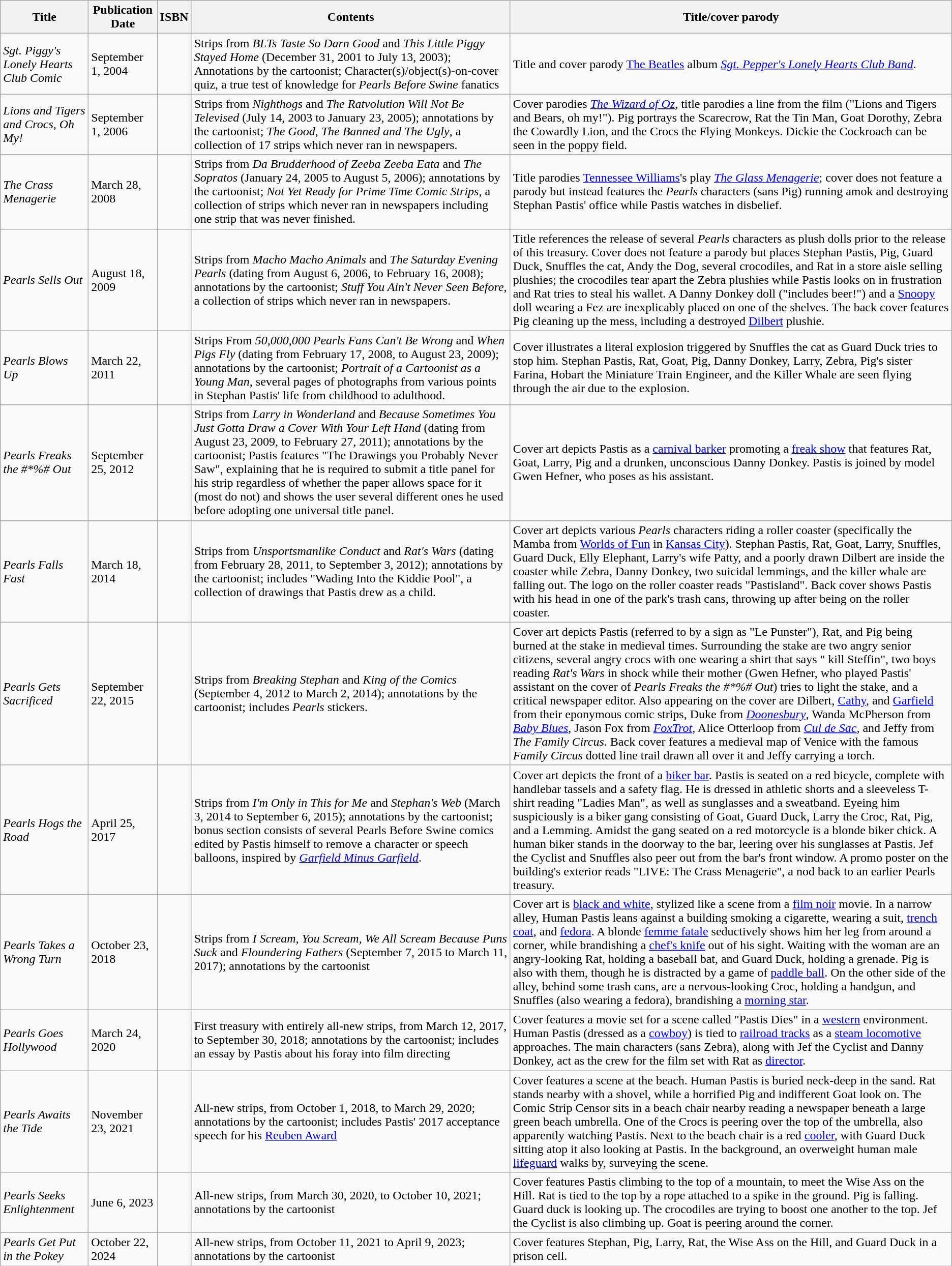<table class="wikitable">
<tr>
<th>Title</th>
<th>Publication Date</th>
<th>ISBN</th>
<th>Contents</th>
<th>Title/cover parody</th>
</tr>
<tr>
<td><em>Sgt. Piggy's Lonely Hearts Club Comic</em></td>
<td>September 1, 2004</td>
<td></td>
<td>Strips from <em>BLTs Taste So Darn Good</em> and <em>This Little Piggy Stayed Home</em> (December 31, 2001 to July 13, 2003);  Annotations by the cartoonist; Character(s)/object(s)-on-cover quiz, a true test of knowledge for <em>Pearls Before Swine</em> fanatics</td>
<td>Title and cover parody <a href='#'>The Beatles</a> album <em><a href='#'>Sgt. Pepper's Lonely Hearts Club Band</a></em>.</td>
</tr>
<tr>
<td><em>Lions and Tigers and Crocs, Oh My!</em></td>
<td>September 1, 2006</td>
<td></td>
<td>Strips from <em>Nighthogs</em> and <em>The Ratvolution Will Not Be Televised</em> (July 14, 2003 to January 23, 2005);  annotations by the cartoonist;  <em>The Good, The Banned and The Ugly</em>, a collection of 17 strips which never ran in newspapers.</td>
<td>Cover parodies <em><a href='#'>The Wizard of Oz</a></em>, title parodies a line from the film ("Lions and Tigers and Bears, oh my!"). Pig portrays the Scarecrow, Rat the Tin Man, Goat Dorothy, Zebra the Cowardly Lion, and the Crocs the Flying Monkeys. Dickie the Cockroach can be seen in the poppy field.</td>
</tr>
<tr>
<td><em>The Crass Menagerie</em></td>
<td>March 28, 2008</td>
<td></td>
<td>Strips from <em>Da Brudderhood of Zeeba Zeeba Eata</em> and <em>The Sopratos</em> (January 24, 2005 to August 5, 2006); annotations by the cartoonist; <em>Not Yet Ready for Prime Time Comic Strips</em>, a collection of strips which never ran in newspapers including one strip that was never finished.</td>
<td>Title parodies <a href='#'>Tennessee Williams</a>'s play <em><a href='#'>The Glass Menagerie</a></em>; cover does not feature a parody but instead features the <em>Pearls</em> characters (sans Pig) running amok and destroying Stephan Pastis' office while Pastis watches in disbelief.</td>
</tr>
<tr>
<td><em>Pearls Sells Out</em></td>
<td>August 18, 2009</td>
<td></td>
<td>Strips from <em>Macho Macho Animals</em> and <em>The Saturday Evening Pearls</em> (dating from August 6, 2006, to February 16, 2008); annotations by the cartoonist; <em>Stuff You Ain't Never Seen Before</em>, a collection of strips which never ran in newspapers.</td>
<td>Title references the release of several <em>Pearls</em> characters as plush dolls prior to the release of this treasury. Cover does not feature a parody but places Stephan Pastis, Pig, Guard Duck, Snuffles the cat, Andy the Dog, several crocodiles, and Rat in a store aisle selling plushies; the crocodiles tear apart the Zebra plushies while Pastis looks on in frustration and Rat tries to steal his wallet. A Danny Donkey doll ("includes beer!") and a <a href='#'>Snoopy</a> doll wearing a Fez are inexplicably placed on one of the shelves. The back cover features Pig cleaning up the mess, including a destroyed <a href='#'>Dilbert</a> plushie.</td>
</tr>
<tr>
<td><em>Pearls Blows Up</em></td>
<td>March 22, 2011</td>
<td></td>
<td>Strips From <em>50,000,000 Pearls Fans Can't Be Wrong</em> and <em>When Pigs Fly</em> (dating from February 17, 2008, to August 23, 2009); annotations by the cartoonist; <em>Portrait of a Cartoonist as a Young Man</em>, several pages of photographs from various points in Stephan Pastis' life from childhood to adulthood.</td>
<td>Cover illustrates a literal explosion triggered by Snuffles the cat as Guard Duck tries to stop him. Stephan Pastis, Rat, Goat, Pig, Danny Donkey, Larry, Zebra, Pig's sister Farina, Hobart the Miniature Train Engineer, and the Killer Whale are seen flying through the air due to the explosion.</td>
</tr>
<tr>
<td><em>Pearls Freaks the #*%# Out</em></td>
<td>September 25, 2012</td>
<td></td>
<td>Strips from <em>Larry in Wonderland</em> and <em>Because Sometimes You Just Gotta Draw a Cover With Your Left Hand</em> (dating from August 23, 2009, to February 27, 2011); annotations by the cartoonist; Pastis features "The Drawings you Probably Never Saw", explaining that he is required to submit a title panel for his strip regardless of whether the paper allows space for it (most do not) and shows the user several different ones he used before adopting one universal title panel.</td>
<td>Cover art depicts Pastis as a <a href='#'>carnival barker</a> promoting a <a href='#'>freak show</a> that features Rat, Goat, Larry, Pig and a drunken, unconscious Danny Donkey. Pastis is joined by model Gwen Hefner, who poses as his assistant.</td>
</tr>
<tr>
<td><em>Pearls Falls Fast</em></td>
<td>March 18, 2014</td>
<td></td>
<td>Strips from <em>Unsportsmanlike Conduct</em> and <em>Rat's Wars</em> (dating from February 28, 2011, to September 3, 2012); annotations by the cartoonist; includes "Wading Into the Kiddie Pool", a collection of drawings that Pastis drew as a child.</td>
<td>Cover art depicts various <em>Pearls</em> characters riding a roller coaster (specifically the Mamba from <a href='#'>Worlds of Fun</a> in <a href='#'>Kansas City</a>). Stephan Pastis, Rat, Goat, Larry, Snuffles, Guard Duck, Elly Elephant, Larry's wife Patty, and a poorly drawn Dilbert are inside the coaster while Zebra, Danny Donkey, two suicidal lemmings, and the killer whale are falling out. The logo on the roller coaster reads "Pastisland". Back cover shows Pastis with his head in one of the park's trash cans, throwing up after being on the roller coaster.</td>
</tr>
<tr>
<td><em>Pearls Gets Sacrificed</em></td>
<td>September 22, 2015</td>
<td></td>
<td>Strips from <em>Breaking Stephan</em> and <em>King of the Comics</em> (September 4, 2012 to March 2, 2014); annotations by the cartoonist; includes <em>Pearls</em> stickers.</td>
<td>Cover art depicts Pastis (referred to by a sign as "Le Punster"), Rat, and Pig being burned at the stake in medieval times. Surrounding the stake are two angry senior citizens, several angry crocs with one wearing a shirt that says " kill Steffin", two boys reading <em>Rat's Wars</em> in shock while their mother (Gwen Hefner, who played Pastis' assistant on the cover of <em>Pearls Freaks the #*%# Out</em>) tries to light the stake, and a critical newspaper editor. Also appearing on the cover are Dilbert, <a href='#'>Cathy</a>, and <a href='#'>Garfield</a> from their eponymous comic strips, Duke from <em><a href='#'>Doonesbury</a></em>, Wanda McPherson from <em><a href='#'>Baby Blues</a></em>, Jason Fox from <em><a href='#'>FoxTrot</a></em>, Alice Otterloop from <em><a href='#'>Cul de Sac</a></em>, and Jeffy from <em>The Family Circus</em>. Back cover features a medieval map of Venice with the famous <em>Family Circus</em> dotted line trail drawn all over it and Jeffy carrying a torch.</td>
</tr>
<tr>
<td><em>Pearls Hogs the Road</em></td>
<td>April 25, 2017</td>
<td></td>
<td>Strips from <em>I'm Only in This for Me</em> and <em>Stephan's Web</em> (March 3, 2014 to September 6, 2015); annotations by the cartoonist; bonus section consists of several Pearls Before Swine comics edited by Pastis himself to remove a character or speech balloons, inspired by <em><a href='#'>Garfield Minus Garfield</a></em>.</td>
<td>Cover art depicts the front of a <a href='#'>biker bar</a>.  Pastis is seated on a red bicycle, complete with handlebar tassels and a safety flag.  He is dressed in athletic shorts and a sleeveless T-shirt reading "Ladies Man", as well as sunglasses and a sweatband.  Eyeing him suspiciously is a biker gang consisting of Goat, Guard Duck, Larry the Croc, Rat, Pig, and a Lemming.  Amidst the gang seated on a red motorcycle is a blonde biker chick.  A human biker stands in the doorway to the bar, leering over his sunglasses at Pastis.  Jef the Cyclist and Snuffles also peer out from the bar's front window.  A promo poster on the building's exterior reads "LIVE: The Crass Menagerie", a nod back to an earlier Pearls treasury.</td>
</tr>
<tr>
<td><em>Pearls Takes a Wrong Turn</em></td>
<td>October 23, 2018</td>
<td></td>
<td>Strips from <em>I Scream, You Scream, We All Scream Because Puns Suck</em> and <em>Floundering Fathers</em> (September 7, 2015 to March 11, 2017); annotations by the cartoonist</td>
<td>Cover art is <a href='#'>black and white</a>, stylized like a scene from a <a href='#'>film noir</a> movie.  In a narrow alley, Human Pastis leans against a building smoking a cigarette, wearing a suit, <a href='#'>trench coat</a>, and <a href='#'>fedora</a>.  A blonde <a href='#'>femme fatale</a> seductively shows him her leg from around a corner, while brandishing a <a href='#'>chef's knife</a> out of his sight.  Waiting with the woman are an angry-looking Rat, holding a baseball bat, and Guard Duck, holding a grenade.  Pig is also with them, though he is distracted by a game of <a href='#'>paddle ball</a>.  On the other side of the alley, behind some trash cans, are a nervous-looking Croc, holding a handgun, and Snuffles (also wearing a fedora), brandishing a <a href='#'>morning star</a>.</td>
</tr>
<tr>
<td><em>Pearls Goes Hollywood</em></td>
<td>March 24, 2020</td>
<td></td>
<td>First treasury with entirely all-new strips, from March 12, 2017, to September 30, 2018; annotations by the cartoonist; includes an essay by Pastis about his foray into film directing</td>
<td>Cover features a movie set for a scene called "Pastis Dies" in a <a href='#'>western</a> environment. Human Pastis (dressed as a <a href='#'>cowboy</a>) is tied to <a href='#'>railroad tracks</a> as a <a href='#'>steam locomotive</a> approaches. The main characters (sans Zebra), along with Jef the Cyclist and Danny Donkey, act as the crew for the film set with Rat as <a href='#'>director</a>.</td>
</tr>
<tr>
<td><em>Pearls Awaits the Tide</em></td>
<td>November 23, 2021</td>
<td></td>
<td>All-new strips, from October 1, 2018, to March 29, 2020; annotations by the cartoonist; includes Pastis' 2017 acceptance speech for his <a href='#'>Reuben Award</a></td>
<td>Cover features a scene at the beach.  Human Pastis is buried neck-deep in the sand.  Rat stands nearby with a shovel, while a horrified Pig and indifferent Goat look on.  The Comic Strip Censor sits in a beach chair nearby reading a newspaper beneath a large green beach umbrella.  One of the Crocs is peering over the top of the umbrella, also apparently watching Pastis.  Next to the beach chair is a red <a href='#'>cooler</a>, with Guard Duck sitting atop it also looking at Pastis.  In the background, an overweight human male <a href='#'>lifeguard</a> walks by, surveying the scene.</td>
</tr>
<tr>
<td><em>Pearls Seeks Enlightenment</em></td>
<td>June 6, 2023</td>
<td></td>
<td>All-new strips, from March 30, 2020, to October 10, 2021; annotations by the cartoonist</td>
<td>Cover features Pastis climbing to the top of a mountain, to meet the Wise Ass on the Hill. Rat is tied to the top by a rope attached to a spike in the ground. Pig is falling. Guard duck is looking up. The crocodiles are trying to boost one another to the top. Jef the Cyclist is also climbing up. Goat is peering around the corner.</td>
</tr>
<tr>
<td><em>Pearls Get Put in the Pokey</em></td>
<td>October 22, 2024</td>
<td></td>
<td>All-new strips, from October 11, 2021 to April 9, 2023; annotations by the cartoonist</td>
<td>Cover features Stephan, Pig, Larry, Rat, the Wise Ass on the Hill, and Guard Duck in a prison cell.</td>
</tr>
</table>
